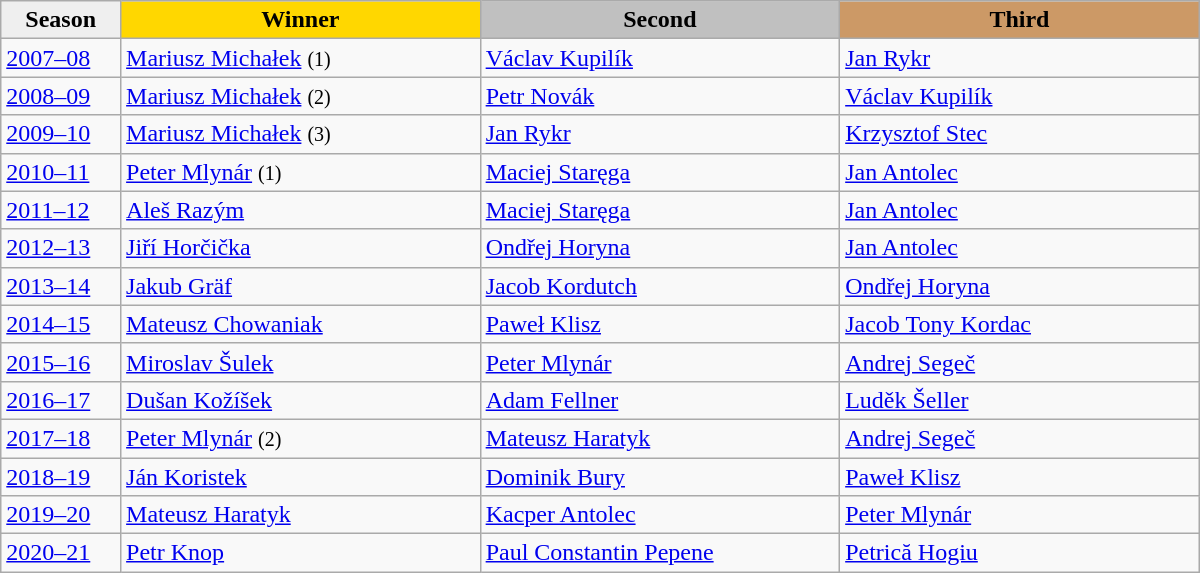<table class="wikitable sortable" width="800">
<tr>
<th style="width:10%; background:#efefef;">Season</th>
<th style="width:30%; background:gold">Winner</th>
<th style="width:30%; background:silver">Second</th>
<th style="width:30%; background:#CC9966">Third</th>
</tr>
<tr>
<td><a href='#'>2007–08</a></td>
<td> <a href='#'>Mariusz Michałek</a> <small>(1)</small></td>
<td> <a href='#'>Václav Kupilík</a></td>
<td> <a href='#'>Jan Rykr</a></td>
</tr>
<tr>
<td><a href='#'>2008–09</a></td>
<td> <a href='#'>Mariusz Michałek</a> <small>(2)</small></td>
<td> <a href='#'>Petr Novák</a></td>
<td> <a href='#'>Václav Kupilík</a></td>
</tr>
<tr>
<td><a href='#'>2009–10</a></td>
<td> <a href='#'>Mariusz Michałek</a> <small>(3)</small></td>
<td> <a href='#'>Jan Rykr</a></td>
<td> <a href='#'>Krzysztof Stec</a></td>
</tr>
<tr>
<td><a href='#'>2010–11</a></td>
<td> <a href='#'>Peter Mlynár</a> <small>(1)</small></td>
<td> <a href='#'>Maciej Staręga</a></td>
<td> <a href='#'>Jan Antolec</a></td>
</tr>
<tr>
<td><a href='#'>2011–12</a></td>
<td> <a href='#'>Aleš Razým</a></td>
<td> <a href='#'>Maciej Staręga</a></td>
<td> <a href='#'>Jan Antolec</a></td>
</tr>
<tr>
<td><a href='#'>2012–13</a></td>
<td> <a href='#'>Jiří Horčička</a></td>
<td> <a href='#'>Ondřej Horyna</a></td>
<td> <a href='#'>Jan Antolec</a></td>
</tr>
<tr>
<td><a href='#'>2013–14</a></td>
<td> <a href='#'>Jakub Gräf</a></td>
<td> <a href='#'>Jacob Kordutch</a></td>
<td> <a href='#'>Ondřej Horyna</a></td>
</tr>
<tr>
<td><a href='#'>2014–15</a></td>
<td> <a href='#'>Mateusz Chowaniak</a></td>
<td> <a href='#'>Paweł Klisz</a></td>
<td> <a href='#'>Jacob Tony Kordac</a></td>
</tr>
<tr>
<td><a href='#'>2015–16</a></td>
<td> <a href='#'>Miroslav Šulek</a></td>
<td> <a href='#'>Peter Mlynár</a></td>
<td> <a href='#'>Andrej Segeč</a></td>
</tr>
<tr>
<td><a href='#'>2016–17</a></td>
<td> <a href='#'>Dušan Kožíšek</a></td>
<td> <a href='#'>Adam Fellner</a></td>
<td> <a href='#'>Luděk Šeller</a></td>
</tr>
<tr>
<td><a href='#'>2017–18</a></td>
<td> <a href='#'>Peter Mlynár</a> <small>(2)</small></td>
<td> <a href='#'>Mateusz Haratyk</a></td>
<td> <a href='#'>Andrej Segeč</a></td>
</tr>
<tr>
<td><a href='#'>2018–19</a></td>
<td> <a href='#'>Ján Koristek</a></td>
<td> <a href='#'>Dominik Bury</a></td>
<td> <a href='#'>Paweł Klisz</a></td>
</tr>
<tr>
<td><a href='#'>2019–20</a></td>
<td> <a href='#'>Mateusz Haratyk</a></td>
<td> <a href='#'>Kacper Antolec</a></td>
<td> <a href='#'>Peter Mlynár</a></td>
</tr>
<tr>
<td><a href='#'>2020–21</a></td>
<td> <a href='#'>Petr Knop</a></td>
<td> <a href='#'>Paul Constantin Pepene</a></td>
<td> <a href='#'>Petrică Hogiu</a></td>
</tr>
</table>
